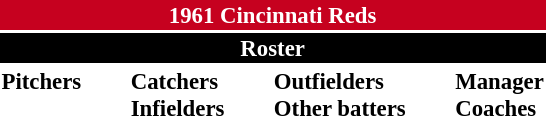<table class="toccolours" style="font-size: 95%;">
<tr>
<th colspan="10" style="background-color: #c6011f; color: white; text-align: center;">1961 Cincinnati Reds</th>
</tr>
<tr>
<td colspan="10" style="background-color: black; color: white; text-align: center;"><strong>Roster</strong></td>
</tr>
<tr>
<td valign="top"><strong>Pitchers</strong><br>











</td>
<td width="25px"></td>
<td valign="top"><strong>Catchers</strong><br>




<strong>Infielders</strong>









</td>
<td width="25px"></td>
<td valign="top"><strong>Outfielders</strong><br>






<strong>Other batters</strong>

</td>
<td width="25px"></td>
<td valign="top"><strong>Manager</strong><br>
<strong>Coaches</strong>




</td>
</tr>
</table>
